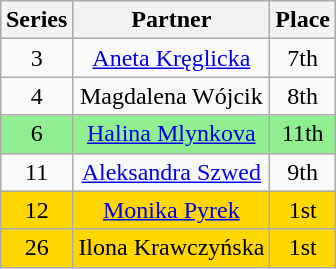<table class="wikitable sortable" style="margin:auto; text-align:center;">
<tr>
<th>Series</th>
<th>Partner</th>
<th>Place</th>
</tr>
<tr>
<td>3</td>
<td><a href='#'>Aneta Kręglicka</a></td>
<td>7th</td>
</tr>
<tr>
<td>4</td>
<td>Magdalena Wójcik</td>
<td>8th</td>
</tr>
<tr bgcolor="lightgreen">
<td>6</td>
<td><a href='#'>Halina Mlynkova</a></td>
<td>11th</td>
</tr>
<tr>
<td>11</td>
<td><a href='#'>Aleksandra Szwed</a></td>
<td>9th</td>
</tr>
<tr bgcolor="gold">
<td>12</td>
<td><a href='#'>Monika Pyrek</a></td>
<td>1st</td>
</tr>
<tr bgcolor="gold">
<td>26</td>
<td>Ilona Krawczyńska</td>
<td>1st</td>
</tr>
</table>
